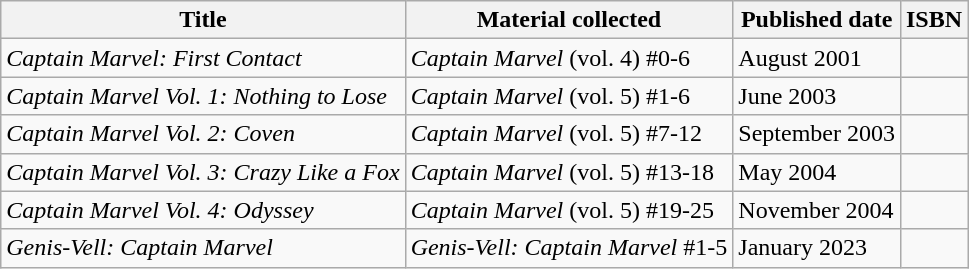<table class="wikitable">
<tr>
<th>Title</th>
<th>Material collected</th>
<th>Published date</th>
<th>ISBN</th>
</tr>
<tr>
<td><em>Captain Marvel: First Contact</em></td>
<td><em>Captain Marvel</em> (vol. 4) #0-6</td>
<td>August 2001</td>
<td></td>
</tr>
<tr>
<td><em>Captain Marvel Vol. 1: Nothing to Lose</em></td>
<td><em>Captain Marvel</em> (vol. 5) #1-6</td>
<td>June 2003</td>
<td></td>
</tr>
<tr>
<td><em>Captain Marvel Vol. 2: Coven</em></td>
<td><em>Captain Marvel</em> (vol. 5) #7-12</td>
<td>September 2003</td>
<td></td>
</tr>
<tr>
<td><em>Captain Marvel Vol. 3: Crazy Like a Fox</em></td>
<td><em>Captain Marvel</em> (vol. 5) #13-18</td>
<td>May 2004</td>
<td></td>
</tr>
<tr>
<td><em>Captain Marvel Vol. 4: Odyssey</em></td>
<td><em>Captain Marvel</em> (vol. 5) #19-25</td>
<td>November 2004</td>
<td></td>
</tr>
<tr>
<td><em>Genis-Vell: Captain Marvel</em></td>
<td><em>Genis-Vell: Captain Marvel</em> #1-5</td>
<td>January 2023</td>
<td></td>
</tr>
</table>
